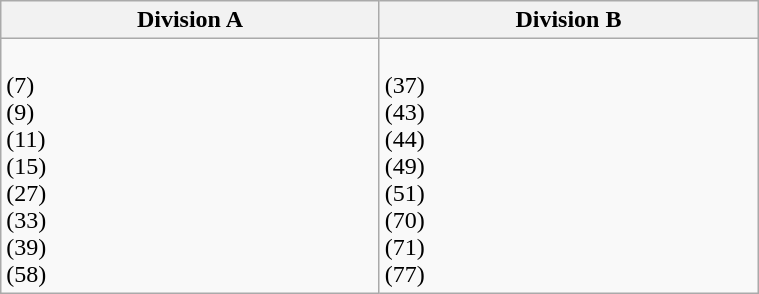<table class="wikitable" width="40%">
<tr>
<th width="50%">Division A</th>
<th width="50%">Division B</th>
</tr>
<tr>
<td><br> (7)<br> 
 (9)<br> 
 (11)<br> 
 (15)<br> 
 (27)<br> 
 (33)<br> 
 (39)<br> 
 (58)<br></td>
<td><br> (37)<br>  
 (43)<br>  
 (44)<br> 
 (49)<br> 
 (51)<br> 
 (70)<br> 
 (71)<br> 
 (77)<br></td>
</tr>
</table>
